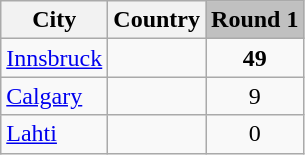<table class="wikitable">
<tr>
<th>City</th>
<th>Country</th>
<td style="background:silver;"><strong>Round 1</strong></td>
</tr>
<tr>
<td><a href='#'>Innsbruck</a></td>
<td></td>
<td style="text-align:center;"><strong>49</strong></td>
</tr>
<tr>
<td><a href='#'>Calgary</a></td>
<td></td>
<td style="text-align:center;">9</td>
</tr>
<tr>
<td><a href='#'>Lahti</a></td>
<td></td>
<td style="text-align:center;">0</td>
</tr>
</table>
